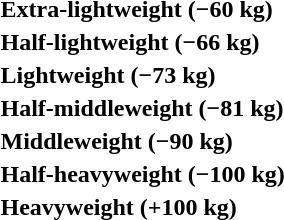<table>
<tr>
<th rowspan=2 style="text-align:left;">Extra-lightweight (−60 kg)</th>
<td rowspan=2></td>
<td rowspan=2></td>
<td></td>
</tr>
<tr>
<td></td>
</tr>
<tr>
<th rowspan=2 style="text-align:left;">Half-lightweight (−66 kg)</th>
<td rowspan=2></td>
<td rowspan=2></td>
<td></td>
</tr>
<tr>
<td></td>
</tr>
<tr>
<th rowspan=2 style="text-align:left;">Lightweight (−73 kg)</th>
<td rowspan=2></td>
<td rowspan=2></td>
<td></td>
</tr>
<tr>
<td></td>
</tr>
<tr>
<th rowspan=2 style="text-align:left;">Half-middleweight (−81 kg)</th>
<td rowspan=2></td>
<td rowspan=2></td>
<td></td>
</tr>
<tr>
<td></td>
</tr>
<tr>
<th rowspan=2 style="text-align:left;">Middleweight (−90 kg)</th>
<td rowspan=2></td>
<td rowspan=2></td>
<td></td>
</tr>
<tr>
<td></td>
</tr>
<tr>
<th rowspan=2 style="text-align:left;">Half-heavyweight (−100 kg)</th>
<td rowspan=2></td>
<td rowspan=2></td>
<td></td>
</tr>
<tr>
<td></td>
</tr>
<tr>
<th rowspan=2 style="text-align:left;">Heavyweight (+100 kg)</th>
<td rowspan=2></td>
<td rowspan=2></td>
<td></td>
</tr>
<tr>
<td></td>
</tr>
</table>
